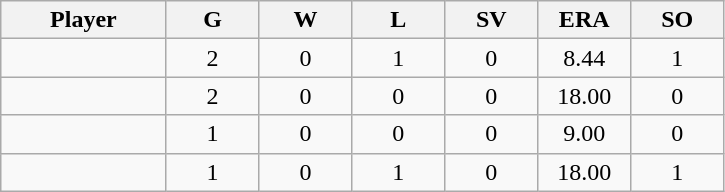<table class="wikitable sortable">
<tr>
<th bgcolor="#DDDDFF" width="16%">Player</th>
<th bgcolor="#DDDDFF" width="9%">G</th>
<th bgcolor="#DDDDFF" width="9%">W</th>
<th bgcolor="#DDDDFF" width="9%">L</th>
<th bgcolor="#DDDDFF" width="9%">SV</th>
<th bgcolor="#DDDDFF" width="9%">ERA</th>
<th bgcolor="#DDDDFF" width="9%">SO</th>
</tr>
<tr align="center">
<td></td>
<td>2</td>
<td>0</td>
<td>1</td>
<td>0</td>
<td>8.44</td>
<td>1</td>
</tr>
<tr align="center">
<td></td>
<td>2</td>
<td>0</td>
<td>0</td>
<td>0</td>
<td>18.00</td>
<td>0</td>
</tr>
<tr align="center">
<td></td>
<td>1</td>
<td>0</td>
<td>0</td>
<td>0</td>
<td>9.00</td>
<td>0</td>
</tr>
<tr align="center">
<td></td>
<td>1</td>
<td>0</td>
<td>1</td>
<td>0</td>
<td>18.00</td>
<td>1</td>
</tr>
</table>
